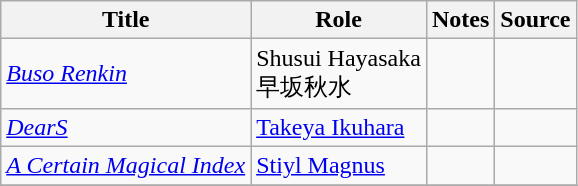<table class="wikitable sortable plainrowheaders">
<tr>
<th>Title</th>
<th>Role</th>
<th class="unsortable">Notes</th>
<th class="unsortable">Source</th>
</tr>
<tr>
<td><em><a href='#'>Buso Renkin</a></em></td>
<td>Shusui Hayasaka<br>早坂秋水</td>
<td></td>
<td></td>
</tr>
<tr>
<td><em><a href='#'>DearS</a></em></td>
<td><a href='#'>Takeya Ikuhara</a></td>
<td></td>
<td></td>
</tr>
<tr>
<td><em><a href='#'>A Certain Magical Index</a></em></td>
<td><a href='#'>Stiyl Magnus</a></td>
<td></td>
<td></td>
</tr>
<tr>
</tr>
</table>
